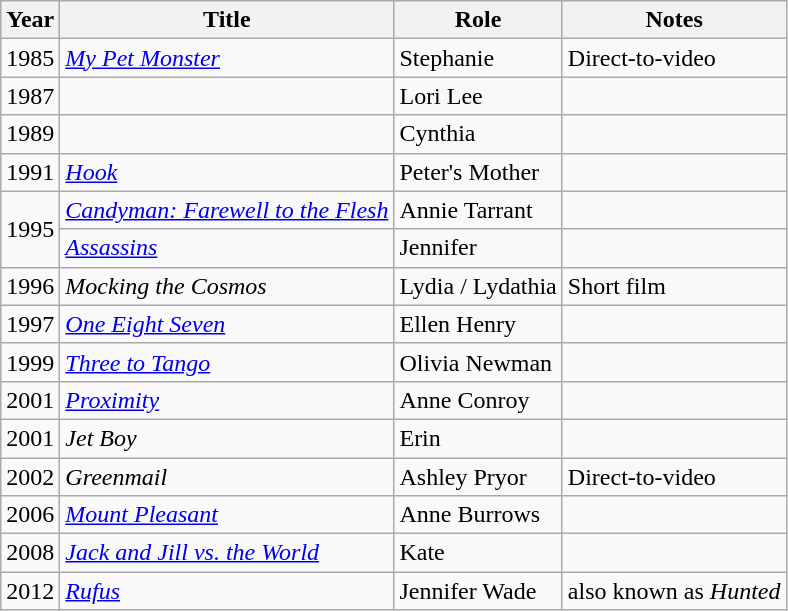<table class="wikitable sortable">
<tr>
<th>Year</th>
<th>Title</th>
<th>Role</th>
<th class="unsortable">Notes</th>
</tr>
<tr>
<td>1985</td>
<td><em><a href='#'>My Pet Monster</a></em></td>
<td>Stephanie</td>
<td>Direct-to-video</td>
</tr>
<tr>
<td>1987</td>
<td><em></em></td>
<td>Lori Lee</td>
<td></td>
</tr>
<tr>
<td>1989</td>
<td><em></em></td>
<td>Cynthia</td>
<td></td>
</tr>
<tr>
<td>1991</td>
<td><em><a href='#'>Hook</a></em></td>
<td>Peter's Mother</td>
<td></td>
</tr>
<tr>
<td rowspan=2>1995</td>
<td><em><a href='#'>Candyman: Farewell to the Flesh</a></em></td>
<td>Annie Tarrant</td>
<td></td>
</tr>
<tr>
<td><em><a href='#'>Assassins</a></em></td>
<td>Jennifer</td>
<td></td>
</tr>
<tr>
<td>1996</td>
<td><em>Mocking the Cosmos</em></td>
<td>Lydia / Lydathia</td>
<td>Short film</td>
</tr>
<tr>
<td>1997</td>
<td><em><a href='#'>One Eight Seven</a></em></td>
<td>Ellen Henry</td>
<td></td>
</tr>
<tr>
<td>1999</td>
<td><em><a href='#'>Three to Tango</a></em></td>
<td>Olivia Newman</td>
<td></td>
</tr>
<tr>
<td>2001</td>
<td><em><a href='#'>Proximity</a></em></td>
<td>Anne Conroy</td>
<td></td>
</tr>
<tr>
<td>2001</td>
<td><em>Jet Boy</em></td>
<td>Erin</td>
<td></td>
</tr>
<tr>
<td>2002</td>
<td><em>Greenmail</em></td>
<td>Ashley Pryor</td>
<td>Direct-to-video</td>
</tr>
<tr>
<td>2006</td>
<td><em><a href='#'>Mount Pleasant</a></em></td>
<td>Anne Burrows</td>
<td></td>
</tr>
<tr>
<td>2008</td>
<td><em><a href='#'>Jack and Jill vs. the World</a></em></td>
<td>Kate</td>
<td></td>
</tr>
<tr>
<td>2012</td>
<td><em><a href='#'>Rufus</a></em></td>
<td>Jennifer Wade</td>
<td>also known as <em>Hunted</em></td>
</tr>
</table>
